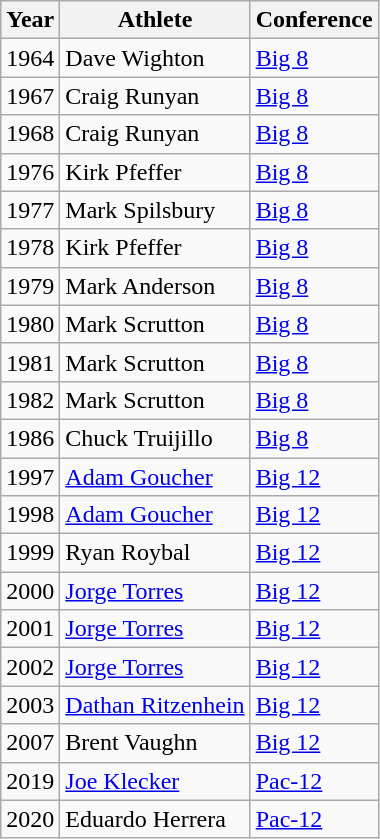<table class="wikitable">
<tr>
<th>Year</th>
<th>Athlete</th>
<th>Conference</th>
</tr>
<tr>
<td>1964</td>
<td>Dave Wighton</td>
<td><a href='#'>Big 8</a></td>
</tr>
<tr>
<td>1967</td>
<td>Craig Runyan</td>
<td><a href='#'>Big 8</a></td>
</tr>
<tr>
<td>1968</td>
<td>Craig Runyan</td>
<td><a href='#'>Big 8</a></td>
</tr>
<tr>
<td>1976</td>
<td>Kirk Pfeffer</td>
<td><a href='#'>Big 8</a></td>
</tr>
<tr>
<td>1977</td>
<td>Mark Spilsbury</td>
<td><a href='#'>Big 8</a></td>
</tr>
<tr>
<td>1978</td>
<td>Kirk Pfeffer</td>
<td><a href='#'>Big 8</a></td>
</tr>
<tr>
<td>1979</td>
<td>Mark Anderson</td>
<td><a href='#'>Big 8</a></td>
</tr>
<tr>
<td>1980</td>
<td>Mark Scrutton</td>
<td><a href='#'>Big 8</a></td>
</tr>
<tr>
<td>1981</td>
<td>Mark Scrutton</td>
<td><a href='#'>Big 8</a></td>
</tr>
<tr>
<td>1982</td>
<td>Mark Scrutton</td>
<td><a href='#'>Big 8</a></td>
</tr>
<tr>
<td>1986</td>
<td>Chuck Truijillo</td>
<td><a href='#'>Big 8</a></td>
</tr>
<tr>
<td>1997</td>
<td><a href='#'>Adam Goucher</a></td>
<td><a href='#'>Big 12</a></td>
</tr>
<tr>
<td>1998</td>
<td><a href='#'>Adam Goucher</a></td>
<td><a href='#'>Big 12</a></td>
</tr>
<tr>
<td>1999</td>
<td>Ryan Roybal</td>
<td><a href='#'>Big 12</a></td>
</tr>
<tr>
<td>2000</td>
<td><a href='#'>Jorge Torres</a></td>
<td><a href='#'>Big 12</a></td>
</tr>
<tr>
<td>2001</td>
<td><a href='#'>Jorge Torres</a></td>
<td><a href='#'>Big 12</a></td>
</tr>
<tr>
<td>2002</td>
<td><a href='#'>Jorge Torres</a></td>
<td><a href='#'>Big 12</a></td>
</tr>
<tr>
<td>2003</td>
<td><a href='#'>Dathan Ritzenhein</a></td>
<td><a href='#'>Big 12</a></td>
</tr>
<tr>
<td>2007</td>
<td>Brent Vaughn</td>
<td><a href='#'>Big 12</a></td>
</tr>
<tr>
<td>2019</td>
<td><a href='#'>Joe Klecker</a></td>
<td><a href='#'>Pac-12</a></td>
</tr>
<tr>
<td>2020</td>
<td>Eduardo Herrera</td>
<td><a href='#'>Pac-12</a></td>
</tr>
</table>
